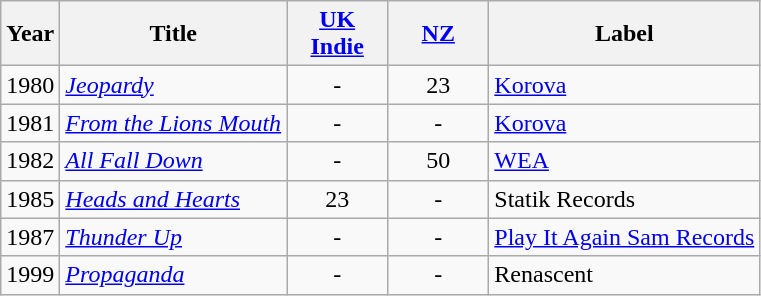<table class="wikitable" style="text-align:center;">
<tr>
<th>Year</th>
<th>Title</th>
<th style="width:60px;"><a href='#'>UK Indie</a><br></th>
<th style="width:60px;"><a href='#'>NZ</a><br></th>
<th>Label</th>
</tr>
<tr>
<td>1980</td>
<td style="text-align:left;"><em><a href='#'>Jeopardy</a></em></td>
<td>-</td>
<td>23</td>
<td style="text-align:left;"><a href='#'>Korova</a></td>
</tr>
<tr>
<td>1981</td>
<td style="text-align:left;"><em><a href='#'>From the Lions Mouth</a></em></td>
<td>-</td>
<td>-</td>
<td style="text-align:left;"><a href='#'>Korova</a></td>
</tr>
<tr>
<td>1982</td>
<td style="text-align:left;"><em><a href='#'>All Fall Down</a></em></td>
<td>-</td>
<td>50</td>
<td style="text-align:left;"><a href='#'>WEA</a></td>
</tr>
<tr>
<td>1985</td>
<td style="text-align:left;"><em><a href='#'>Heads and Hearts</a></em></td>
<td>23</td>
<td>-</td>
<td style="text-align:left;">Statik Records</td>
</tr>
<tr>
<td>1987</td>
<td style="text-align:left;"><em><a href='#'>Thunder Up</a></em></td>
<td>-</td>
<td>-</td>
<td style="text-align:left;"><a href='#'>Play It Again Sam Records</a></td>
</tr>
<tr>
<td>1999</td>
<td style="text-align:left;"><em><a href='#'>Propaganda</a></em></td>
<td>-</td>
<td>-</td>
<td style="text-align:left;">Renascent</td>
</tr>
</table>
